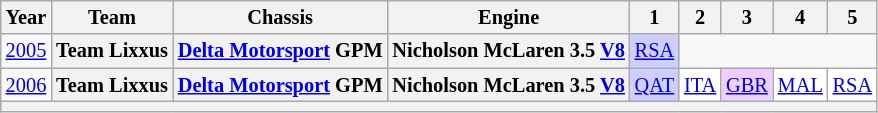<table class="wikitable" style="text-align:center; font-size:85%">
<tr>
<th>Year</th>
<th>Team</th>
<th>Chassis</th>
<th>Engine</th>
<th>1</th>
<th>2</th>
<th>3</th>
<th>4</th>
<th>5</th>
</tr>
<tr>
<td><a href='#'>2005</a></td>
<th nowrap>Team Lixxus</th>
<th nowrap><a href='#'>Delta Motorsport</a> GPM</th>
<th nowrap>Nicholson McLaren 3.5 <a href='#'>V8</a></th>
<td style="background:#cfcfff;"><a href='#'>RSA</a><br></td>
<td colspan=4></td>
</tr>
<tr>
<td><a href='#'>2006</a></td>
<th nowrap>Team Lixxus</th>
<th nowrap><a href='#'>Delta Motorsport</a> GPM</th>
<th nowrap>Nicholson McLaren 3.5 <a href='#'>V8</a></th>
<td style="background:#cfcfff;"><a href='#'>QAT</a><br></td>
<td style="background:#ffffff;"><a href='#'>ITA</a><br></td>
<td style="background:#efcfff;"><a href='#'>GBR</a><br></td>
<td style="background:#ffffff;"><a href='#'>MAL</a><br></td>
<td style="background:#ffffff;"><a href='#'>RSA</a><br></td>
</tr>
<tr>
<th colspan="9"></th>
</tr>
</table>
